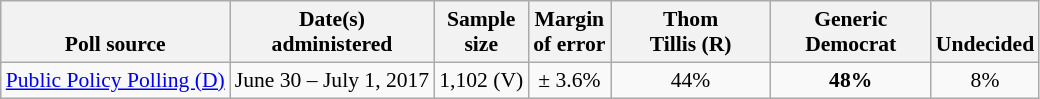<table class="wikitable" style="font-size:90%;text-align:center;">
<tr valign=bottom>
<th>Poll source</th>
<th>Date(s)<br>administered</th>
<th>Sample<br>size</th>
<th>Margin<br>of error</th>
<th style="width:100px;">Thom<br>Tillis (R)</th>
<th style="width:100px;">Generic<br>Democrat</th>
<th>Undecided</th>
</tr>
<tr>
<td style="text-align:left;"><a href='#'>Public Policy Polling (D)</a></td>
<td>June 30 – July 1, 2017</td>
<td>1,102 (V)</td>
<td>± 3.6%</td>
<td>44%</td>
<td><strong>48%</strong></td>
<td>8%</td>
</tr>
</table>
